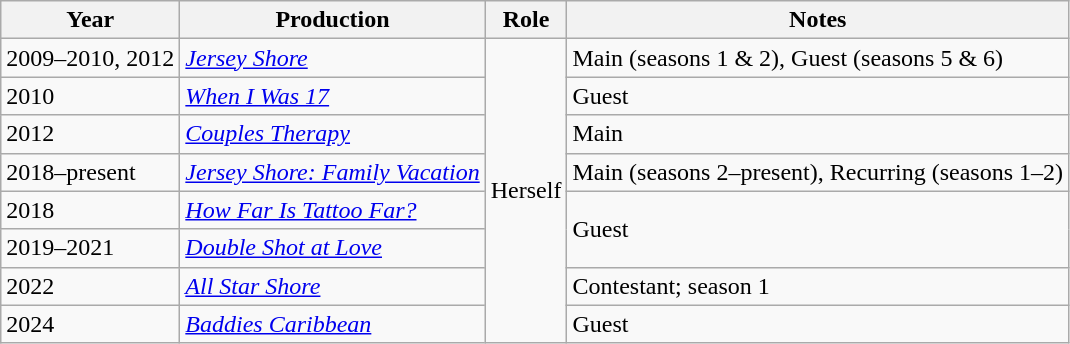<table class="wikitable">
<tr>
<th>Year</th>
<th>Production</th>
<th>Role</th>
<th>Notes</th>
</tr>
<tr>
<td>2009–2010, 2012</td>
<td><em><a href='#'>Jersey Shore</a></em></td>
<td rowspan="8">Herself</td>
<td>Main (seasons 1 & 2), Guest (seasons 5 & 6)</td>
</tr>
<tr>
<td>2010</td>
<td><em><a href='#'>When I Was 17</a></em></td>
<td>Guest</td>
</tr>
<tr>
<td>2012</td>
<td><em><a href='#'>Couples Therapy</a></em></td>
<td>Main</td>
</tr>
<tr>
<td>2018–present</td>
<td><em><a href='#'>Jersey Shore: Family Vacation</a></em></td>
<td>Main (seasons 2–present), Recurring (seasons 1–2)</td>
</tr>
<tr>
<td>2018</td>
<td><em><a href='#'>How Far Is Tattoo Far?</a></em></td>
<td rowspan="2">Guest</td>
</tr>
<tr>
<td>2019–2021</td>
<td><em><a href='#'>Double Shot at Love</a></em></td>
</tr>
<tr>
<td>2022</td>
<td><em><a href='#'>All Star Shore</a> </em></td>
<td>Contestant; season 1</td>
</tr>
<tr>
<td>2024</td>
<td><em><a href='#'> Baddies Caribbean</a></em></td>
<td>Guest</td>
</tr>
</table>
